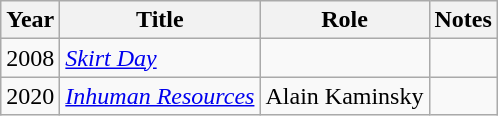<table class="wikitable sortable">
<tr>
<th>Year</th>
<th>Title</th>
<th>Role</th>
<th class="unsortable">Notes</th>
</tr>
<tr>
<td>2008</td>
<td><em><a href='#'>Skirt Day</a></em></td>
<td></td>
<td></td>
</tr>
<tr>
<td>2020</td>
<td><em><a href='#'>Inhuman Resources</a></em></td>
<td>Alain Kaminsky</td>
<td></td>
</tr>
</table>
